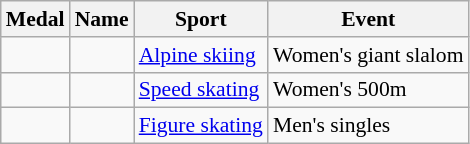<table class="wikitable sortable" style="font-size:90%">
<tr>
<th>Medal</th>
<th>Name</th>
<th>Sport</th>
<th>Event</th>
</tr>
<tr>
<td></td>
<td></td>
<td><a href='#'>Alpine skiing</a></td>
<td>Women's giant slalom</td>
</tr>
<tr>
<td></td>
<td></td>
<td><a href='#'>Speed skating</a></td>
<td>Women's 500m</td>
</tr>
<tr>
<td></td>
<td></td>
<td><a href='#'>Figure skating</a></td>
<td>Men's singles</td>
</tr>
</table>
